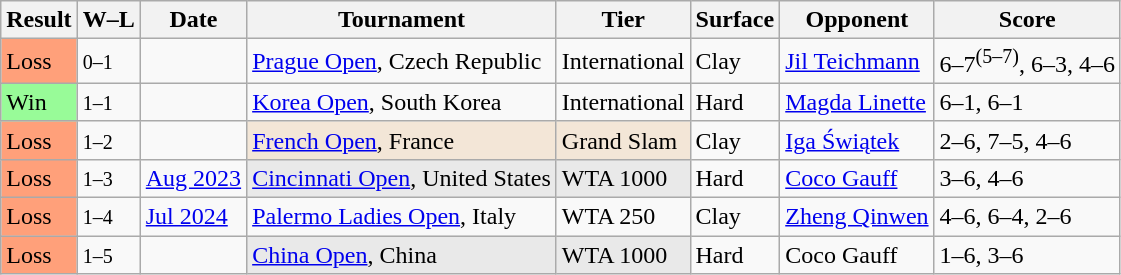<table class="sortable wikitable">
<tr>
<th>Result</th>
<th class="unsortable">W–L</th>
<th>Date</th>
<th>Tournament</th>
<th>Tier</th>
<th>Surface</th>
<th>Opponent</th>
<th class="unsortable">Score</th>
</tr>
<tr>
<td bgcolor=FFA07A>Loss</td>
<td><small>0–1</small></td>
<td><a href='#'></a></td>
<td><a href='#'>Prague Open</a>, Czech Republic</td>
<td>International</td>
<td>Clay</td>
<td> <a href='#'>Jil Teichmann</a></td>
<td>6–7<sup>(5–7)</sup>, 6–3, 4–6</td>
</tr>
<tr>
<td bgcolor=98FB98>Win</td>
<td><small>1–1</small></td>
<td><a href='#'></a></td>
<td><a href='#'>Korea Open</a>, South Korea</td>
<td>International</td>
<td>Hard</td>
<td> <a href='#'>Magda Linette</a></td>
<td>6–1, 6–1</td>
</tr>
<tr>
<td bgcolor=ffa07a>Loss</td>
<td><small>1–2</small></td>
<td><a href='#'></a></td>
<td bgcolor=#f3e6d7><a href='#'>French Open</a>, France</td>
<td bgcolor=#f3e6d7>Grand Slam</td>
<td>Clay</td>
<td> <a href='#'>Iga Świątek</a></td>
<td>2–6, 7–5, 4–6</td>
</tr>
<tr>
<td bgcolor=ffa07a>Loss</td>
<td><small>1–3</small></td>
<td><a href='#'>Aug 2023</a></td>
<td bgcolor=e9e9e9><a href='#'>Cincinnati Open</a>, United States</td>
<td bgcolor=e9e9e9>WTA 1000</td>
<td>Hard</td>
<td> <a href='#'>Coco Gauff</a></td>
<td>3–6, 4–6</td>
</tr>
<tr>
<td bgcolor=ffa07a>Loss</td>
<td><small>1–4</small></td>
<td><a href='#'>Jul 2024</a></td>
<td><a href='#'>Palermo Ladies Open</a>, Italy</td>
<td>WTA 250</td>
<td>Clay</td>
<td> <a href='#'>Zheng Qinwen</a></td>
<td>4–6, 6–4, 2–6</td>
</tr>
<tr>
<td bgcolor=ffa07a>Loss</td>
<td><small>1–5</small></td>
<td><a href='#'></a></td>
<td bgcolor=E9E9E9><a href='#'>China Open</a>, China</td>
<td bgcolor=E9E9E9>WTA 1000</td>
<td>Hard</td>
<td> Coco Gauff</td>
<td>1–6, 3–6</td>
</tr>
</table>
